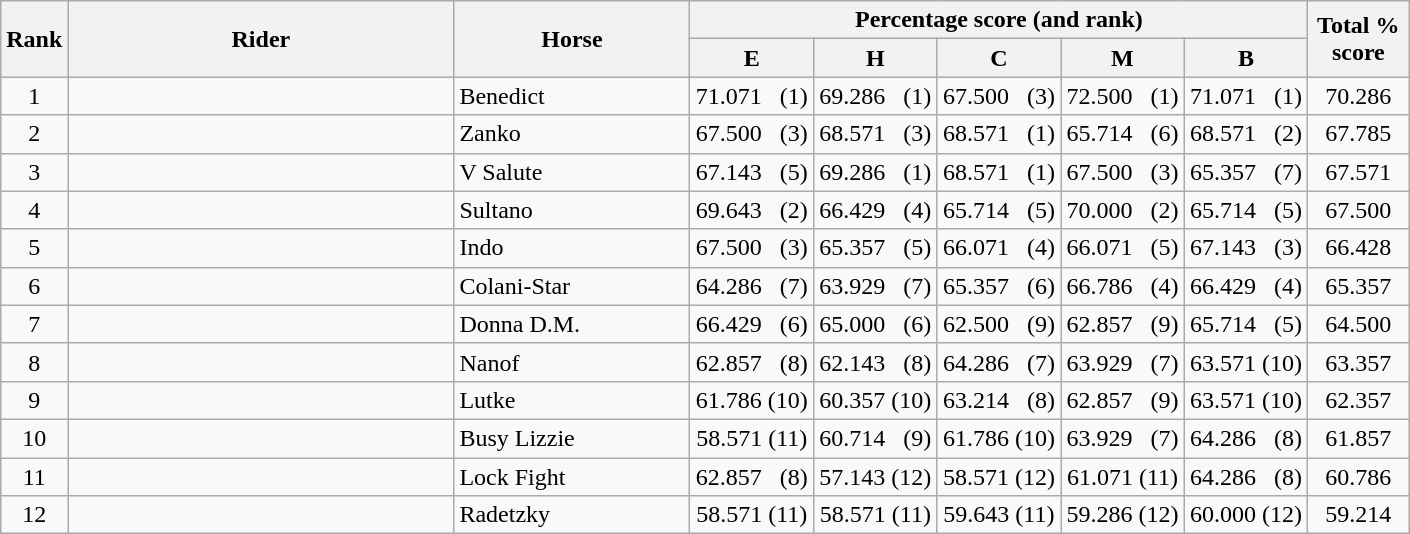<table class="wikitable" style="text-align:center">
<tr>
<th rowspan=2>Rank</th>
<th rowspan=2 width=250>Rider</th>
<th rowspan=2 width=150>Horse</th>
<th colspan=5>Percentage score (and rank)</th>
<th rowspan=2 width=60>Total % score</th>
</tr>
<tr>
<th width=75>E</th>
<th width=75>H</th>
<th width=75>C</th>
<th width=75>M</th>
<th width=75>B</th>
</tr>
<tr>
<td>1</td>
<td align=left></td>
<td align=left>Benedict</td>
<td>71.071   (1)</td>
<td>69.286   (1)</td>
<td>67.500   (3)</td>
<td>72.500   (1)</td>
<td>71.071   (1)</td>
<td>70.286</td>
</tr>
<tr>
<td>2</td>
<td align=left></td>
<td align=left>Zanko</td>
<td>67.500   (3)</td>
<td>68.571   (3)</td>
<td>68.571   (1)</td>
<td>65.714   (6)</td>
<td>68.571   (2)</td>
<td>67.785</td>
</tr>
<tr>
<td>3</td>
<td align=left></td>
<td align=left>V Salute</td>
<td>67.143   (5)</td>
<td>69.286   (1)</td>
<td>68.571   (1)</td>
<td>67.500   (3)</td>
<td>65.357   (7)</td>
<td>67.571</td>
</tr>
<tr>
<td>4</td>
<td align=left></td>
<td align=left>Sultano</td>
<td>69.643   (2)</td>
<td>66.429   (4)</td>
<td>65.714   (5)</td>
<td>70.000   (2)</td>
<td>65.714   (5)</td>
<td>67.500</td>
</tr>
<tr>
<td>5</td>
<td align=left></td>
<td align=left>Indo</td>
<td>67.500   (3)</td>
<td>65.357   (5)</td>
<td>66.071   (4)</td>
<td>66.071   (5)</td>
<td>67.143   (3)</td>
<td>66.428</td>
</tr>
<tr>
<td>6</td>
<td align=left></td>
<td align=left>Colani-Star</td>
<td>64.286   (7)</td>
<td>63.929   (7)</td>
<td>65.357   (6)</td>
<td>66.786   (4)</td>
<td>66.429   (4)</td>
<td>65.357</td>
</tr>
<tr>
<td>7</td>
<td align=left></td>
<td align=left>Donna D.M.</td>
<td>66.429   (6)</td>
<td>65.000   (6)</td>
<td>62.500   (9)</td>
<td>62.857   (9)</td>
<td>65.714   (5)</td>
<td>64.500</td>
</tr>
<tr>
<td>8</td>
<td align=left></td>
<td align=left>Nanof</td>
<td>62.857   (8)</td>
<td>62.143   (8)</td>
<td>64.286   (7)</td>
<td>63.929   (7)</td>
<td>63.571 (10)</td>
<td>63.357</td>
</tr>
<tr>
<td>9</td>
<td align=left></td>
<td align=left>Lutke</td>
<td>61.786 (10)</td>
<td>60.357 (10)</td>
<td>63.214   (8)</td>
<td>62.857   (9)</td>
<td>63.571 (10)</td>
<td>62.357</td>
</tr>
<tr>
<td>10</td>
<td align=left></td>
<td align=left>Busy Lizzie</td>
<td>58.571 (11)</td>
<td>60.714   (9)</td>
<td>61.786 (10)</td>
<td>63.929   (7)</td>
<td>64.286   (8)</td>
<td>61.857</td>
</tr>
<tr>
<td>11</td>
<td align=left></td>
<td align=left>Lock Fight</td>
<td>62.857   (8)</td>
<td>57.143 (12)</td>
<td>58.571 (12)</td>
<td>61.071 (11)</td>
<td>64.286   (8)</td>
<td>60.786</td>
</tr>
<tr>
<td>12</td>
<td align=left></td>
<td align=left>Radetzky</td>
<td>58.571 (11)</td>
<td>58.571 (11)</td>
<td>59.643 (11)</td>
<td>59.286 (12)</td>
<td>60.000 (12)</td>
<td>59.214</td>
</tr>
</table>
